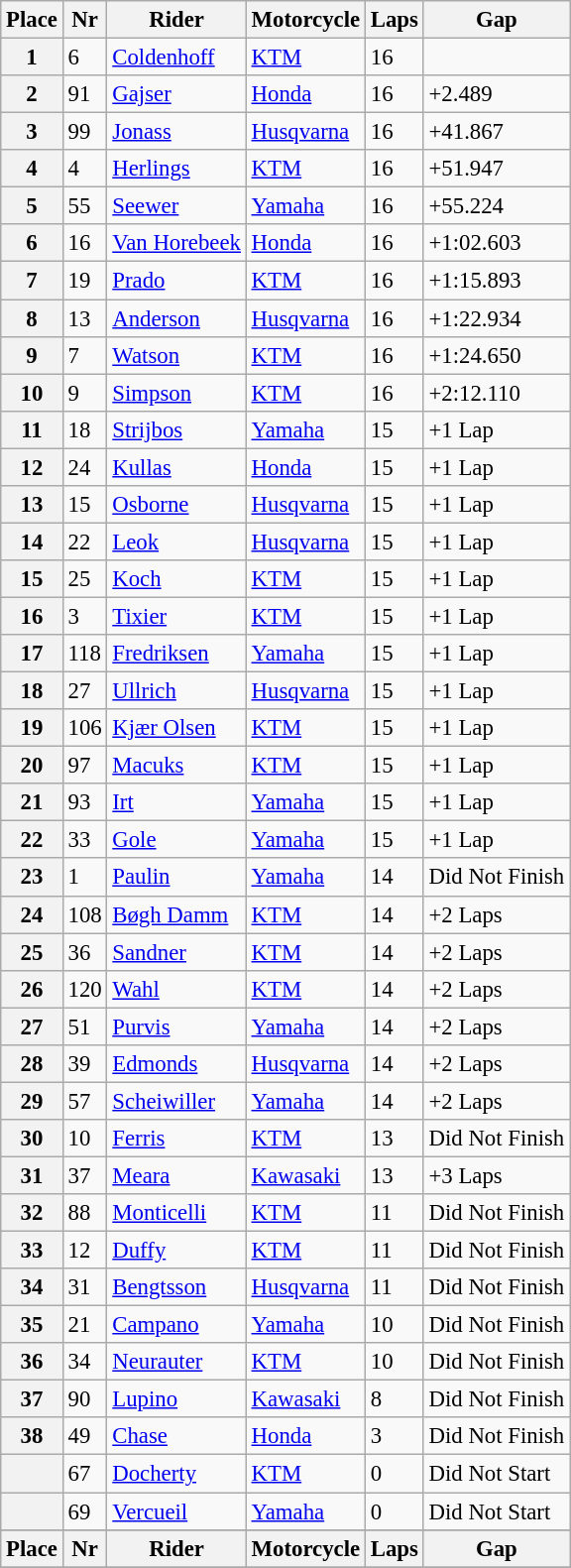<table class="wikitable" style="font-size: 95%">
<tr>
<th>Place</th>
<th>Nr</th>
<th>Rider</th>
<th>Motorcycle</th>
<th>Laps</th>
<th>Gap</th>
</tr>
<tr>
<th>1</th>
<td>6</td>
<td> <a href='#'>Coldenhoff</a></td>
<td><a href='#'>KTM</a></td>
<td>16</td>
<td></td>
</tr>
<tr>
<th>2</th>
<td>91</td>
<td> <a href='#'>Gajser</a></td>
<td><a href='#'>Honda</a></td>
<td>16</td>
<td>+2.489</td>
</tr>
<tr>
<th>3</th>
<td>99</td>
<td> <a href='#'>Jonass</a></td>
<td><a href='#'>Husqvarna</a></td>
<td>16</td>
<td>+41.867</td>
</tr>
<tr>
<th>4</th>
<td>4</td>
<td> <a href='#'>Herlings</a></td>
<td><a href='#'>KTM</a></td>
<td>16</td>
<td>+51.947</td>
</tr>
<tr>
<th>5</th>
<td>55</td>
<td> <a href='#'>Seewer</a></td>
<td><a href='#'>Yamaha</a></td>
<td>16</td>
<td>+55.224</td>
</tr>
<tr>
<th>6</th>
<td>16</td>
<td> <a href='#'>Van Horebeek</a></td>
<td><a href='#'>Honda</a></td>
<td>16</td>
<td>+1:02.603</td>
</tr>
<tr>
<th>7</th>
<td>19</td>
<td> <a href='#'>Prado</a></td>
<td><a href='#'>KTM</a></td>
<td>16</td>
<td>+1:15.893</td>
</tr>
<tr>
<th>8</th>
<td>13</td>
<td> <a href='#'>Anderson</a></td>
<td><a href='#'>Husqvarna</a></td>
<td>16</td>
<td>+1:22.934</td>
</tr>
<tr>
<th>9</th>
<td>7</td>
<td> <a href='#'>Watson</a></td>
<td><a href='#'>KTM</a></td>
<td>16</td>
<td>+1:24.650</td>
</tr>
<tr>
<th>10</th>
<td>9</td>
<td> <a href='#'>Simpson</a></td>
<td><a href='#'>KTM</a></td>
<td>16</td>
<td>+2:12.110</td>
</tr>
<tr>
<th>11</th>
<td>18</td>
<td> <a href='#'>Strijbos</a></td>
<td><a href='#'>Yamaha</a></td>
<td>15</td>
<td>+1 Lap</td>
</tr>
<tr>
<th>12</th>
<td>24</td>
<td> <a href='#'>Kullas</a></td>
<td><a href='#'>Honda</a></td>
<td>15</td>
<td>+1 Lap</td>
</tr>
<tr>
<th>13</th>
<td>15</td>
<td> <a href='#'>Osborne</a></td>
<td><a href='#'>Husqvarna</a></td>
<td>15</td>
<td>+1 Lap</td>
</tr>
<tr>
<th>14</th>
<td>22</td>
<td> <a href='#'>Leok</a></td>
<td><a href='#'>Husqvarna</a></td>
<td>15</td>
<td>+1 Lap</td>
</tr>
<tr>
<th>15</th>
<td>25</td>
<td> <a href='#'>Koch</a></td>
<td><a href='#'>KTM</a></td>
<td>15</td>
<td>+1 Lap</td>
</tr>
<tr>
<th>16</th>
<td>3</td>
<td> <a href='#'>Tixier</a></td>
<td><a href='#'>KTM</a></td>
<td>15</td>
<td>+1 Lap</td>
</tr>
<tr>
<th>17</th>
<td>118</td>
<td> <a href='#'>Fredriksen</a></td>
<td><a href='#'>Yamaha</a></td>
<td>15</td>
<td>+1 Lap</td>
</tr>
<tr>
<th>18</th>
<td>27</td>
<td> <a href='#'>Ullrich</a></td>
<td><a href='#'>Husqvarna</a></td>
<td>15</td>
<td>+1 Lap</td>
</tr>
<tr>
<th>19</th>
<td>106</td>
<td> <a href='#'>Kjær Olsen</a></td>
<td><a href='#'>KTM</a></td>
<td>15</td>
<td>+1 Lap</td>
</tr>
<tr>
<th>20</th>
<td>97</td>
<td> <a href='#'>Macuks</a></td>
<td><a href='#'>KTM</a></td>
<td>15</td>
<td>+1 Lap</td>
</tr>
<tr>
<th>21</th>
<td>93</td>
<td> <a href='#'>Irt</a></td>
<td><a href='#'>Yamaha</a></td>
<td>15</td>
<td>+1 Lap</td>
</tr>
<tr>
<th>22</th>
<td>33</td>
<td> <a href='#'>Gole</a></td>
<td><a href='#'>Yamaha</a></td>
<td>15</td>
<td>+1 Lap</td>
</tr>
<tr>
<th>23</th>
<td>1</td>
<td> <a href='#'>Paulin</a></td>
<td><a href='#'>Yamaha</a></td>
<td>14</td>
<td>Did Not Finish</td>
</tr>
<tr>
<th>24</th>
<td>108</td>
<td> <a href='#'>Bøgh Damm</a></td>
<td><a href='#'>KTM</a></td>
<td>14</td>
<td>+2 Laps</td>
</tr>
<tr>
<th>25</th>
<td>36</td>
<td> <a href='#'>Sandner</a></td>
<td><a href='#'>KTM</a></td>
<td>14</td>
<td>+2 Laps</td>
</tr>
<tr>
<th>26</th>
<td>120</td>
<td> <a href='#'>Wahl</a></td>
<td><a href='#'>KTM</a></td>
<td>14</td>
<td>+2 Laps</td>
</tr>
<tr>
<th>27</th>
<td>51</td>
<td> <a href='#'>Purvis</a></td>
<td><a href='#'>Yamaha</a></td>
<td>14</td>
<td>+2 Laps</td>
</tr>
<tr>
<th>28</th>
<td>39</td>
<td> <a href='#'>Edmonds</a></td>
<td><a href='#'>Husqvarna</a></td>
<td>14</td>
<td>+2 Laps</td>
</tr>
<tr>
<th>29</th>
<td>57</td>
<td> <a href='#'>Scheiwiller</a></td>
<td><a href='#'>Yamaha</a></td>
<td>14</td>
<td>+2 Laps</td>
</tr>
<tr>
<th>30</th>
<td>10</td>
<td> <a href='#'>Ferris</a></td>
<td><a href='#'>KTM</a></td>
<td>13</td>
<td>Did Not Finish</td>
</tr>
<tr>
<th>31</th>
<td>37</td>
<td> <a href='#'>Meara</a></td>
<td><a href='#'>Kawasaki</a></td>
<td>13</td>
<td>+3 Laps</td>
</tr>
<tr>
<th>32</th>
<td>88</td>
<td> <a href='#'>Monticelli</a></td>
<td><a href='#'>KTM</a></td>
<td>11</td>
<td>Did Not Finish</td>
</tr>
<tr>
<th>33</th>
<td>12</td>
<td> <a href='#'>Duffy</a></td>
<td><a href='#'>KTM</a></td>
<td>11</td>
<td>Did Not Finish</td>
</tr>
<tr>
<th>34</th>
<td>31</td>
<td> <a href='#'>Bengtsson</a></td>
<td><a href='#'>Husqvarna</a></td>
<td>11</td>
<td>Did Not Finish</td>
</tr>
<tr>
<th>35</th>
<td>21</td>
<td> <a href='#'>Campano</a></td>
<td><a href='#'>Yamaha</a></td>
<td>10</td>
<td>Did Not Finish</td>
</tr>
<tr>
<th>36</th>
<td>34</td>
<td> <a href='#'>Neurauter</a></td>
<td><a href='#'>KTM</a></td>
<td>10</td>
<td>Did Not Finish</td>
</tr>
<tr>
<th>37</th>
<td>90</td>
<td> <a href='#'>Lupino</a></td>
<td><a href='#'>Kawasaki</a></td>
<td>8</td>
<td>Did Not Finish</td>
</tr>
<tr>
<th>38</th>
<td>49</td>
<td> <a href='#'>Chase</a></td>
<td><a href='#'>Honda</a></td>
<td>3</td>
<td>Did Not Finish</td>
</tr>
<tr>
<th></th>
<td>67</td>
<td> <a href='#'>Docherty</a></td>
<td><a href='#'>KTM</a></td>
<td>0</td>
<td>Did Not Start</td>
</tr>
<tr>
<th></th>
<td>69</td>
<td> <a href='#'>Vercueil</a></td>
<td><a href='#'>Yamaha</a></td>
<td>0</td>
<td>Did Not Start</td>
</tr>
<tr>
</tr>
<tr>
<th>Place</th>
<th>Nr</th>
<th>Rider</th>
<th>Motorcycle</th>
<th>Laps</th>
<th>Gap</th>
</tr>
<tr>
</tr>
</table>
